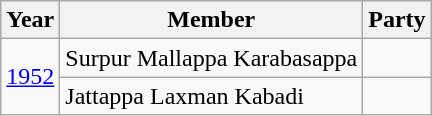<table class="wikitable sortable">
<tr>
<th>Year</th>
<th>Member</th>
<th colspan=2>Party</th>
</tr>
<tr>
<td rowspan="2"><a href='#'>1952</a></td>
<td>Surpur Mallappa Karabasappa</td>
<td></td>
</tr>
<tr>
<td>Jattappa Laxman Kabadi</td>
</tr>
</table>
